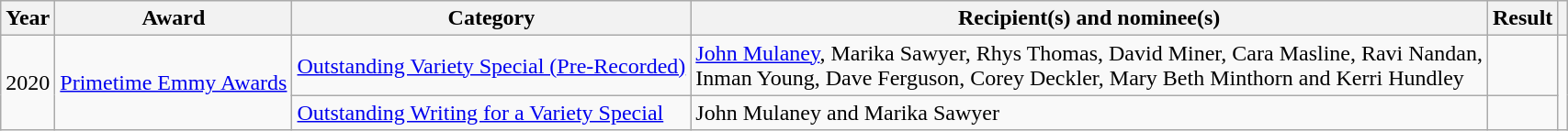<table class="wikitable">
<tr>
<th>Year</th>
<th>Award</th>
<th>Category</th>
<th>Recipient(s) and nominee(s)</th>
<th>Result</th>
<th class="unsortable"></th>
</tr>
<tr>
<td rowspan="2">2020</td>
<td rowspan="2"><a href='#'>Primetime Emmy Awards</a></td>
<td><a href='#'>Outstanding Variety Special (Pre-Recorded)</a></td>
<td><a href='#'>John Mulaney</a>, Marika Sawyer, Rhys Thomas, David Miner, Cara Masline, Ravi Nandan, <br> Inman Young, Dave Ferguson, Corey Deckler, Mary Beth Minthorn and Kerri Hundley</td>
<td></td>
<td rowspan="2" style="text-align:center;"></td>
</tr>
<tr>
<td><a href='#'>Outstanding Writing for a Variety Special</a></td>
<td>John Mulaney and Marika Sawyer</td>
<td></td>
</tr>
</table>
